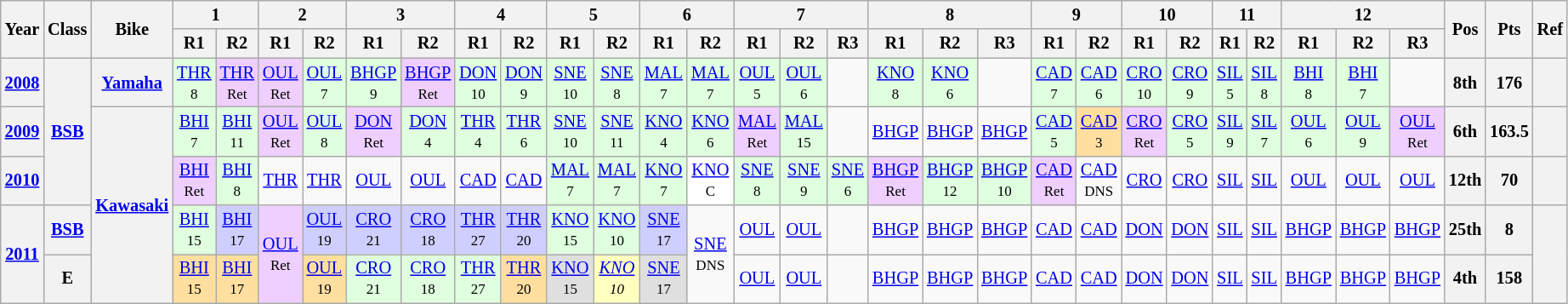<table class="wikitable" style="text-align:center; font-size:85%">
<tr>
<th style="vertical-align:middle;" rowspan="2">Year</th>
<th style="vertical-align:middle;" rowspan="2">Class</th>
<th style="vertical-align:middle;" rowspan="2">Bike</th>
<th colspan=2>1</th>
<th colspan=2>2</th>
<th colspan=2>3</th>
<th colspan=2>4</th>
<th colspan=2>5</th>
<th colspan=2>6</th>
<th colspan=3>7</th>
<th colspan=3>8</th>
<th colspan=2>9</th>
<th colspan=2>10</th>
<th colspan=2>11</th>
<th colspan=3>12</th>
<th rowspan=2>Pos</th>
<th rowspan=2>Pts</th>
<th rowspan=2>Ref</th>
</tr>
<tr>
<th>R1</th>
<th>R2</th>
<th>R1</th>
<th>R2</th>
<th>R1</th>
<th>R2</th>
<th>R1</th>
<th>R2</th>
<th>R1</th>
<th>R2</th>
<th>R1</th>
<th>R2</th>
<th>R1</th>
<th>R2</th>
<th>R3</th>
<th>R1</th>
<th>R2</th>
<th>R3</th>
<th>R1</th>
<th>R2</th>
<th>R1</th>
<th>R2</th>
<th>R1</th>
<th>R2</th>
<th>R1</th>
<th>R2</th>
<th>R3</th>
</tr>
<tr>
<th><a href='#'>2008</a></th>
<th rowspan=3><a href='#'>BSB</a></th>
<th><a href='#'>Yamaha</a></th>
<td style="background:#dfffdf;"><a href='#'>THR</a><br><small>8</small></td>
<td style="background:#efcfff;"><a href='#'>THR</a><br><small>Ret</small></td>
<td style="background:#efcfff;"><a href='#'>OUL</a><br><small>Ret</small></td>
<td style="background:#dfffdf;"><a href='#'>OUL</a><br><small>7</small></td>
<td style="background:#dfffdf;"><a href='#'>BHGP</a><br><small>9</small></td>
<td style="background:#efcfff;"><a href='#'>BHGP</a><br><small>Ret</small></td>
<td style="background:#dfffdf;"><a href='#'>DON</a><br><small>10</small></td>
<td style="background:#dfffdf;"><a href='#'>DON</a><br><small>9</small></td>
<td style="background:#dfffdf;"><a href='#'>SNE</a><br><small>10</small></td>
<td style="background:#dfffdf;"><a href='#'>SNE</a><br><small>8</small></td>
<td style="background:#dfffdf;"><a href='#'>MAL</a><br><small>7</small></td>
<td style="background:#dfffdf;"><a href='#'>MAL</a><br><small>7</small></td>
<td style="background:#dfffdf;"><a href='#'>OUL</a><br><small>5</small></td>
<td style="background:#dfffdf;"><a href='#'>OUL</a><br><small>6</small></td>
<td></td>
<td style="background:#dfffdf;"><a href='#'>KNO</a><br><small>8</small></td>
<td style="background:#dfffdf;"><a href='#'>KNO</a><br><small>6</small></td>
<td></td>
<td style="background:#dfffdf;"><a href='#'>CAD</a><br><small>7</small></td>
<td style="background:#dfffdf;"><a href='#'>CAD</a><br><small>6</small></td>
<td style="background:#dfffdf;"><a href='#'>CRO</a><br><small>10</small></td>
<td style="background:#dfffdf;"><a href='#'>CRO</a><br><small>9</small></td>
<td style="background:#dfffdf;"><a href='#'>SIL</a><br><small>5</small></td>
<td style="background:#dfffdf;"><a href='#'>SIL</a><br><small>8</small></td>
<td style="background:#dfffdf;"><a href='#'>BHI</a><br><small>8</small></td>
<td style="background:#dfffdf;"><a href='#'>BHI</a><br><small>7</small></td>
<td></td>
<th>8th</th>
<th>176</th>
<th></th>
</tr>
<tr>
<th><a href='#'>2009</a></th>
<th rowspan=4><a href='#'>Kawasaki</a></th>
<td style="background:#dfffdf;"><a href='#'>BHI</a><br><small>7</small></td>
<td style="background:#dfffdf;"><a href='#'>BHI</a><br><small>11</small></td>
<td style="background:#efcfff;"><a href='#'>OUL</a><br><small>Ret</small></td>
<td style="background:#dfffdf;"><a href='#'>OUL</a><br><small>8</small></td>
<td style="background:#efcfff;"><a href='#'>DON</a><br><small>Ret</small></td>
<td style="background:#dfffdf;"><a href='#'>DON</a><br><small>4</small></td>
<td style="background:#dfffdf;"><a href='#'>THR</a><br><small>4</small></td>
<td style="background:#dfffdf;"><a href='#'>THR</a><br><small>6</small></td>
<td style="background:#dfffdf;"><a href='#'>SNE</a><br><small>10</small></td>
<td style="background:#dfffdf;"><a href='#'>SNE</a><br><small>11</small></td>
<td style="background:#dfffdf;"><a href='#'>KNO</a><br><small>4</small></td>
<td style="background:#dfffdf;"><a href='#'>KNO</a><br><small>6</small></td>
<td style="background:#efcfff;"><a href='#'>MAL</a><br><small>Ret</small></td>
<td style="background:#dfffdf;"><a href='#'>MAL</a><br><small>15</small></td>
<td></td>
<td><a href='#'>BHGP</a></td>
<td><a href='#'>BHGP</a></td>
<td><a href='#'>BHGP</a></td>
<td style="background:#dfffdf;"><a href='#'>CAD</a><br><small>5</small></td>
<td style="background:#ffdf9f;"><a href='#'>CAD</a><br><small>3</small></td>
<td style="background:#efcfff;"><a href='#'>CRO</a><br><small>Ret</small></td>
<td style="background:#dfffdf;"><a href='#'>CRO</a><br><small>5</small></td>
<td style="background:#dfffdf;"><a href='#'>SIL</a><br><small>9</small></td>
<td style="background:#dfffdf;"><a href='#'>SIL</a><br><small>7</small></td>
<td style="background:#dfffdf;"><a href='#'>OUL</a><br><small>6</small></td>
<td style="background:#dfffdf;"><a href='#'>OUL</a><br><small>9</small></td>
<td style="background:#efcfff;"><a href='#'>OUL</a><br><small>Ret</small></td>
<th>6th</th>
<th>163.5</th>
<th></th>
</tr>
<tr>
<th><a href='#'>2010</a></th>
<td style="background:#efcfff;"><a href='#'>BHI</a><br><small>Ret</small></td>
<td style="background:#dfffdf;"><a href='#'>BHI</a><br><small>8</small></td>
<td><a href='#'>THR</a><br><small></small></td>
<td><a href='#'>THR</a><br><small></small></td>
<td><a href='#'>OUL</a><br><small></small></td>
<td><a href='#'>OUL</a><br><small></small></td>
<td><a href='#'>CAD</a><br><small></small></td>
<td><a href='#'>CAD</a><br><small></small></td>
<td style="background:#dfffdf;"><a href='#'>MAL</a><br><small>7</small></td>
<td style="background:#dfffdf;"><a href='#'>MAL</a><br><small>7</small></td>
<td style="background:#dfffdf;"><a href='#'>KNO</a><br><small>7</small></td>
<td style="background:#fff;"><a href='#'>KNO</a><br><small>C</small></td>
<td style="background:#dfffdf;"><a href='#'>SNE</a><br><small>8</small></td>
<td style="background:#dfffdf;"><a href='#'>SNE</a><br><small>9</small></td>
<td style="background:#dfffdf;"><a href='#'>SNE</a><br><small>6</small></td>
<td style="background:#efcfff;"><a href='#'>BHGP</a><br><small>Ret</small></td>
<td style="background:#dfffdf;"><a href='#'>BHGP</a><br><small>12</small></td>
<td style="background:#dfffdf;"><a href='#'>BHGP</a><br><small>10</small></td>
<td style="background:#efcfff;"><a href='#'>CAD</a><br><small>Ret</small></td>
<td><a href='#'>CAD</a><br><small>DNS</small></td>
<td><a href='#'>CRO</a><br><small></small></td>
<td><a href='#'>CRO</a><br><small></small></td>
<td><a href='#'>SIL</a><br><small></small></td>
<td><a href='#'>SIL</a><br><small></small></td>
<td><a href='#'>OUL</a><br><small></small></td>
<td><a href='#'>OUL</a><br><small></small></td>
<td><a href='#'>OUL</a><br><small></small></td>
<th>12th</th>
<th>70</th>
<th></th>
</tr>
<tr>
<th rowspan=2><a href='#'>2011</a></th>
<th><a href='#'>BSB</a></th>
<td style="background:#dfffdf;"><a href='#'>BHI</a><br><small>15</small></td>
<td style="background:#cfcfff;"><a href='#'>BHI</a><br><small>17</small></td>
<td rowspan="2" style="background:#efcfff;"><a href='#'>OUL</a><br><small>Ret</small></td>
<td style="background:#cfcfff;"><a href='#'>OUL</a><br><small>19</small></td>
<td style="background:#cfcfff;"><a href='#'>CRO</a><br><small>21</small></td>
<td style="background:#cfcfff;"><a href='#'>CRO</a><br><small>18</small></td>
<td style="background:#cfcfff;"><a href='#'>THR</a><br><small>27</small></td>
<td style="background:#cfcfff;"><a href='#'>THR</a><br><small>20</small></td>
<td style="background:#dfffdf;"><a href='#'>KNO</a><br><small>15</small></td>
<td style="background:#dfffdf;"><a href='#'>KNO</a><br><small>10</small></td>
<td style="background:#cfcfff;"><a href='#'>SNE</a><br><small>17</small></td>
<td rowspan=2><a href='#'>SNE</a><br><small>DNS</small></td>
<td><a href='#'>OUL</a></td>
<td><a href='#'>OUL</a></td>
<td></td>
<td><a href='#'>BHGP</a></td>
<td><a href='#'>BHGP</a></td>
<td><a href='#'>BHGP</a></td>
<td><a href='#'>CAD</a><br><small></small></td>
<td><a href='#'>CAD</a><br><small></small></td>
<td><a href='#'>DON</a><br><small></small></td>
<td><a href='#'>DON</a><br><small></small></td>
<td><a href='#'>SIL</a><br><small></small></td>
<td><a href='#'>SIL</a><br><small></small></td>
<td><a href='#'>BHGP</a><br><small></small></td>
<td><a href='#'>BHGP</a><br><small></small></td>
<td><a href='#'>BHGP</a><br><small></small></td>
<th>25th</th>
<th>8</th>
<th rowspan=2></th>
</tr>
<tr>
<th><strong><span>E</span></strong></th>
<td style="background:#ffdf9f;"><a href='#'>BHI</a><br><small>15</small></td>
<td style="background:#ffdf9f;"><a href='#'>BHI</a><br><small>17</small></td>
<td style="background:#ffdf9f;"><a href='#'>OUL</a><br><small>19</small></td>
<td style="background:#dfffdf;"><a href='#'>CRO</a><br><small>21</small></td>
<td style="background:#dfffdf;"><a href='#'>CRO</a><br><small>18</small></td>
<td style="background:#dfffdf;"><a href='#'>THR</a><br><small>27</small></td>
<td style="background:#ffdf9f;"><a href='#'>THR</a><br><small>20</small></td>
<td style="background:#dfdfdf;"><a href='#'>KNO</a><br><small>15</small></td>
<td style="background:#ffffbf;"><em><a href='#'>KNO</a><br><small>10</small></em></td>
<td style="background:#dfdfdf;"><a href='#'>SNE</a><br><small>17</small></td>
<td><a href='#'>OUL</a><br><small></small></td>
<td><a href='#'>OUL</a><br><small></small></td>
<td></td>
<td><a href='#'>BHGP</a><br><small></small></td>
<td><a href='#'>BHGP</a><br><small></small></td>
<td><a href='#'>BHGP</a><br><small></small></td>
<td><a href='#'>CAD</a><br><small></small></td>
<td><a href='#'>CAD</a><br><small></small></td>
<td><a href='#'>DON</a><br><small></small></td>
<td><a href='#'>DON</a><br><small></small></td>
<td><a href='#'>SIL</a><br><small></small></td>
<td><a href='#'>SIL</a><br><small></small></td>
<td><a href='#'>BHGP</a><br><small></small></td>
<td><a href='#'>BHGP</a><br><small></small></td>
<td><a href='#'>BHGP</a><br><small></small></td>
<th>4th</th>
<th>158</th>
</tr>
</table>
